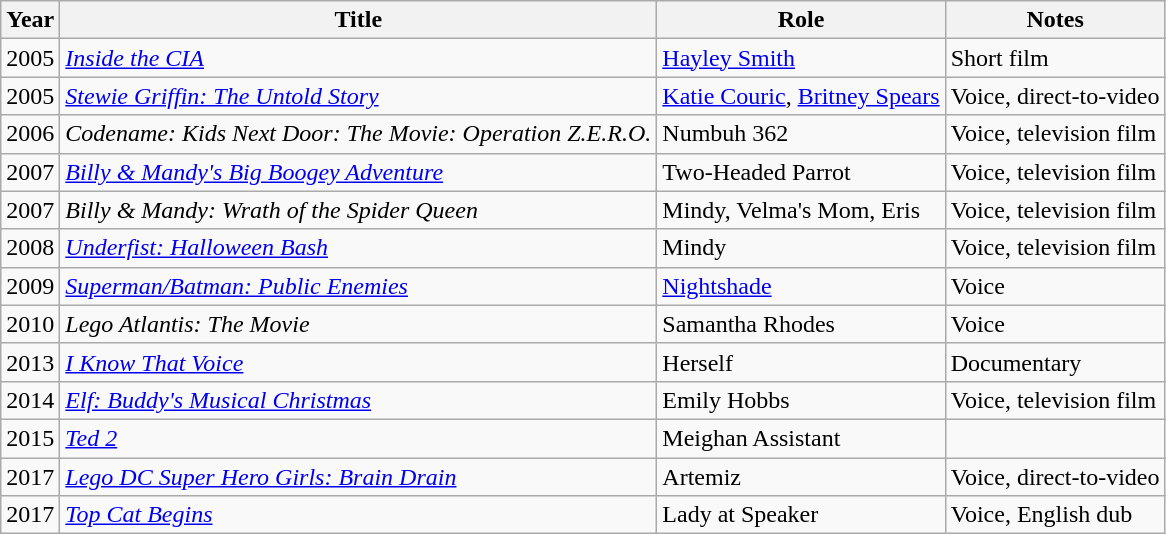<table class="wikitable sortable">
<tr>
<th>Year</th>
<th>Title</th>
<th>Role</th>
<th>Notes</th>
</tr>
<tr>
<td>2005</td>
<td><em><a href='#'>Inside the CIA</a></em></td>
<td><a href='#'>Hayley Smith</a></td>
<td>Short film</td>
</tr>
<tr>
<td>2005</td>
<td><em><a href='#'>Stewie Griffin: The Untold Story</a></em></td>
<td><a href='#'>Katie Couric</a>, <a href='#'>Britney Spears</a></td>
<td>Voice, direct-to-video</td>
</tr>
<tr>
<td>2006</td>
<td><em>Codename: Kids Next Door: The Movie: Operation Z.E.R.O.</em></td>
<td>Numbuh 362</td>
<td>Voice, television film</td>
</tr>
<tr>
<td>2007</td>
<td><em><a href='#'>Billy & Mandy's Big Boogey Adventure</a></em></td>
<td>Two-Headed Parrot</td>
<td>Voice, television film</td>
</tr>
<tr>
<td>2007</td>
<td><em>Billy & Mandy: Wrath of the Spider Queen</em></td>
<td>Mindy, Velma's Mom, Eris</td>
<td>Voice, television film</td>
</tr>
<tr>
<td>2008</td>
<td><em><a href='#'>Underfist: Halloween Bash</a></em></td>
<td>Mindy</td>
<td>Voice, television film</td>
</tr>
<tr>
<td>2009</td>
<td><em><a href='#'>Superman/Batman: Public Enemies</a></em></td>
<td><a href='#'>Nightshade</a></td>
<td>Voice</td>
</tr>
<tr>
<td>2010</td>
<td><em>Lego Atlantis: The Movie</em></td>
<td>Samantha Rhodes</td>
<td>Voice</td>
</tr>
<tr>
<td>2013</td>
<td><em><a href='#'>I Know That Voice</a></em></td>
<td>Herself</td>
<td>Documentary</td>
</tr>
<tr>
<td>2014</td>
<td><em><a href='#'>Elf: Buddy's Musical Christmas</a></em></td>
<td>Emily Hobbs</td>
<td>Voice, television film</td>
</tr>
<tr>
<td>2015</td>
<td><em><a href='#'>Ted 2</a></em></td>
<td>Meighan Assistant</td>
<td></td>
</tr>
<tr>
<td>2017</td>
<td><em><a href='#'>Lego DC Super Hero Girls: Brain Drain</a></em></td>
<td>Artemiz</td>
<td>Voice, direct-to-video</td>
</tr>
<tr>
<td>2017</td>
<td><em><a href='#'>Top Cat Begins</a></em></td>
<td>Lady at Speaker</td>
<td>Voice, English dub</td>
</tr>
</table>
